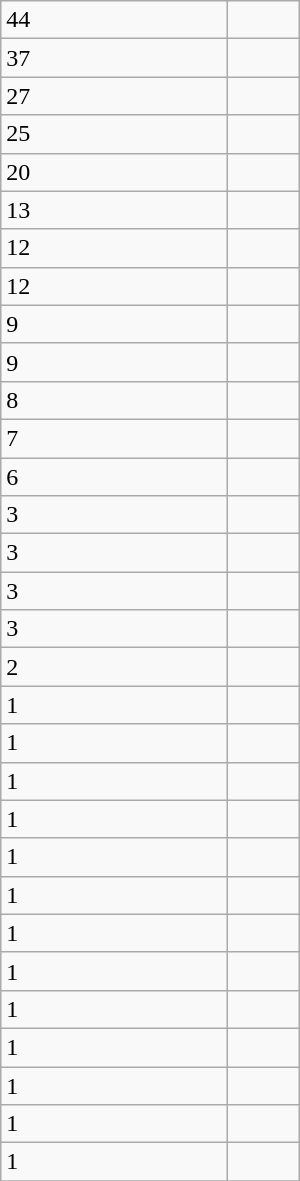<table class="wikitable" width="200">
<tr>
<td>44</td>
<td></td>
</tr>
<tr>
<td>37</td>
<td></td>
</tr>
<tr>
<td>27</td>
<td></td>
</tr>
<tr>
<td>25</td>
<td></td>
</tr>
<tr>
<td>20</td>
<td></td>
</tr>
<tr>
<td>13</td>
<td></td>
</tr>
<tr>
<td>12</td>
<td></td>
</tr>
<tr>
<td>12</td>
<td></td>
</tr>
<tr>
<td>9</td>
<td></td>
</tr>
<tr>
<td>9</td>
<td></td>
</tr>
<tr>
<td>8</td>
<td></td>
</tr>
<tr>
<td>7</td>
<td></td>
</tr>
<tr>
<td>6</td>
<td></td>
</tr>
<tr>
<td>3</td>
<td></td>
</tr>
<tr>
<td>3</td>
<td></td>
</tr>
<tr>
<td>3</td>
<td></td>
</tr>
<tr>
<td>3</td>
<td></td>
</tr>
<tr>
<td>2</td>
<td></td>
</tr>
<tr>
<td>1</td>
<td></td>
</tr>
<tr>
<td>1</td>
<td></td>
</tr>
<tr>
<td>1</td>
<td></td>
</tr>
<tr>
<td>1</td>
<td></td>
</tr>
<tr>
<td>1</td>
<td></td>
</tr>
<tr>
<td>1</td>
<td></td>
</tr>
<tr>
<td>1</td>
<td></td>
</tr>
<tr>
<td>1</td>
<td></td>
</tr>
<tr>
<td>1</td>
<td></td>
</tr>
<tr>
<td>1</td>
<td></td>
</tr>
<tr>
<td>1</td>
<td></td>
</tr>
<tr>
<td>1</td>
<td></td>
</tr>
<tr>
<td>1</td>
<td></td>
</tr>
<tr>
</tr>
</table>
